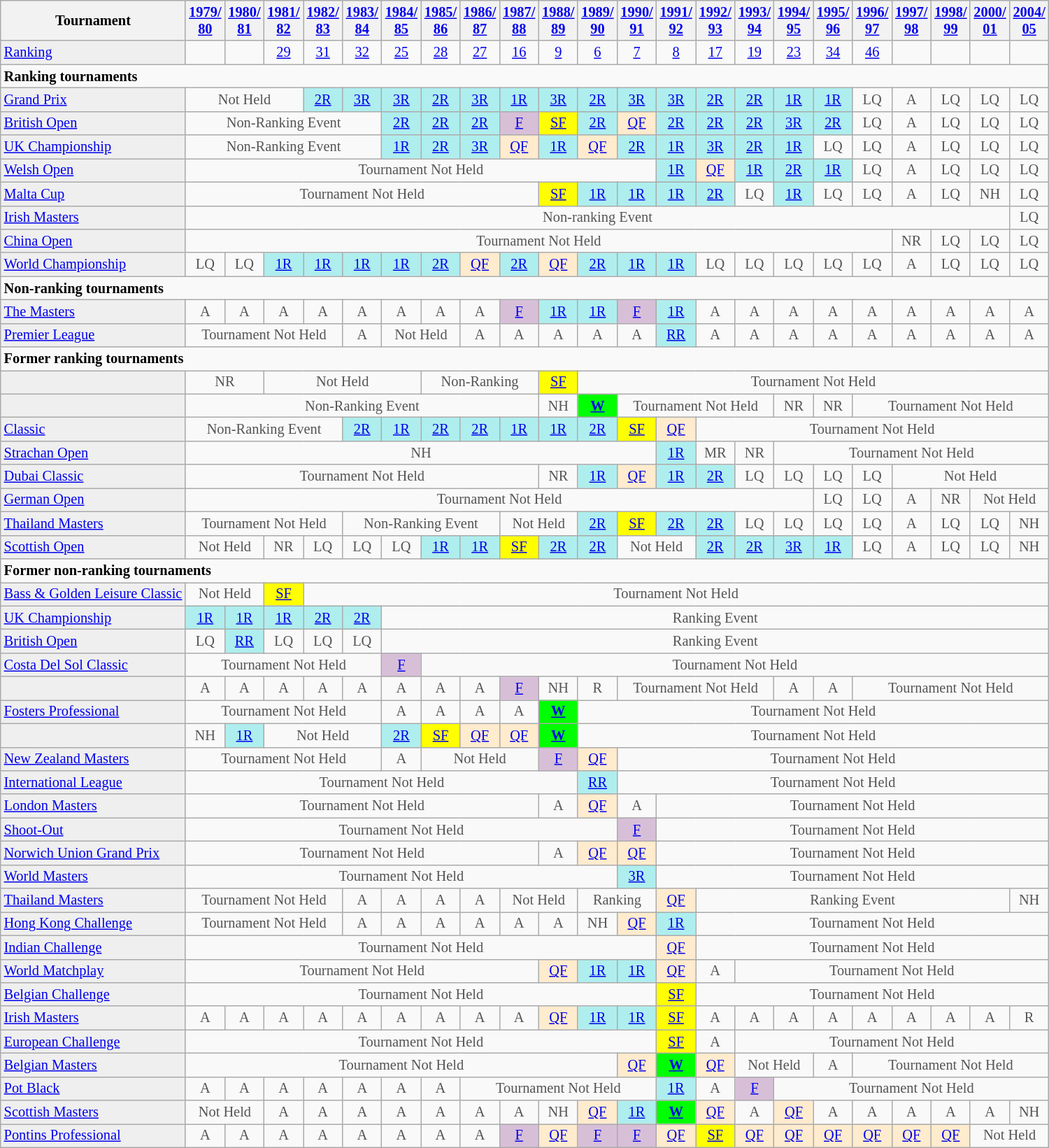<table class="wikitable" style="font-size:85%;">
<tr>
<th>Tournament</th>
<th><a href='#'>1979/<br>80</a></th>
<th><a href='#'>1980/<br>81</a></th>
<th><a href='#'>1981/<br>82</a></th>
<th><a href='#'>1982/<br>83</a></th>
<th><a href='#'>1983/<br>84</a></th>
<th><a href='#'>1984/<br>85</a></th>
<th><a href='#'>1985/<br>86</a></th>
<th><a href='#'>1986/<br>87</a></th>
<th><a href='#'>1987/<br>88</a></th>
<th><a href='#'>1988/<br>89</a></th>
<th><a href='#'>1989/<br>90</a></th>
<th><a href='#'>1990/<br>91</a></th>
<th><a href='#'>1991/<br>92</a></th>
<th><a href='#'>1992/<br>93</a></th>
<th><a href='#'>1993/<br>94</a></th>
<th><a href='#'>1994/<br>95</a></th>
<th><a href='#'>1995/<br>96</a></th>
<th><a href='#'>1996/<br>97</a></th>
<th><a href='#'>1997/<br>98</a></th>
<th><a href='#'>1998/<br>99</a></th>
<th><a href='#'>2000/<br>01</a></th>
<th><a href='#'>2004/<br>05</a></th>
</tr>
<tr>
<td style="background:#EFEFEF;"><a href='#'>Ranking</a></td>
<td align="center"></td>
<td align="center"></td>
<td align="center"><a href='#'>29</a></td>
<td align="center"><a href='#'>31</a></td>
<td align="center"><a href='#'>32</a></td>
<td align="center"><a href='#'>25</a></td>
<td align="center"><a href='#'>28</a></td>
<td align="center"><a href='#'>27</a></td>
<td align="center"><a href='#'>16</a></td>
<td align="center"><a href='#'>9</a></td>
<td align="center"><a href='#'>6</a></td>
<td align="center"><a href='#'>7</a></td>
<td align="center"><a href='#'>8</a></td>
<td align="center"><a href='#'>17</a></td>
<td align="center"><a href='#'>19</a></td>
<td align="center"><a href='#'>23</a></td>
<td align="center"><a href='#'>34</a></td>
<td align="center"><a href='#'>46</a></td>
<td align="center"></td>
<td align="center"></td>
<td align="center"></td>
<td align="center"></td>
</tr>
<tr>
<td colspan="50"><strong>Ranking tournaments</strong></td>
</tr>
<tr>
<td style="background:#EFEFEF;"><a href='#'>Grand Prix</a></td>
<td align="center" colspan="3" style="color:#555555;">Not Held</td>
<td align="center" style="background:#afeeee;"><a href='#'>2R</a></td>
<td align="center" style="background:#afeeee;"><a href='#'>3R</a></td>
<td align="center" style="background:#afeeee;"><a href='#'>3R</a></td>
<td align="center" style="background:#afeeee;"><a href='#'>2R</a></td>
<td align="center" style="background:#afeeee;"><a href='#'>3R</a></td>
<td align="center" style="background:#afeeee;"><a href='#'>1R</a></td>
<td align="center" style="background:#afeeee;"><a href='#'>3R</a></td>
<td align="center" style="background:#afeeee;"><a href='#'>2R</a></td>
<td align="center" style="background:#afeeee;"><a href='#'>3R</a></td>
<td align="center" style="background:#afeeee;"><a href='#'>3R</a></td>
<td align="center" style="background:#afeeee;"><a href='#'>2R</a></td>
<td align="center" style="background:#afeeee;"><a href='#'>2R</a></td>
<td align="center" style="background:#afeeee;"><a href='#'>1R</a></td>
<td align="center" style="background:#afeeee;"><a href='#'>1R</a></td>
<td style="text-align:center; color:#555555;">LQ</td>
<td style="text-align:center; color:#555555;">A</td>
<td style="text-align:center; color:#555555;">LQ</td>
<td style="text-align:center; color:#555555;">LQ</td>
<td style="text-align:center; color:#555555;">LQ</td>
</tr>
<tr>
<td style="background:#EFEFEF;"><a href='#'>British Open</a></td>
<td align="center" colspan="5" style="color:#555555;">Non-Ranking Event</td>
<td align="center" style="background:#afeeee;"><a href='#'>2R</a></td>
<td align="center" style="background:#afeeee;"><a href='#'>2R</a></td>
<td align="center" style="background:#afeeee;"><a href='#'>2R</a></td>
<td align="center" style="background:#D8BFD8;"><a href='#'>F</a></td>
<td align="center" style="background:yellow;"><a href='#'>SF</a></td>
<td align="center" style="background:#afeeee;"><a href='#'>2R</a></td>
<td align="center" style="background:#ffebcd;"><a href='#'>QF</a></td>
<td align="center" style="background:#afeeee;"><a href='#'>2R</a></td>
<td align="center" style="background:#afeeee;"><a href='#'>2R</a></td>
<td align="center" style="background:#afeeee;"><a href='#'>2R</a></td>
<td align="center" style="background:#afeeee;"><a href='#'>3R</a></td>
<td align="center" style="background:#afeeee;"><a href='#'>2R</a></td>
<td style="text-align:center; color:#555555;">LQ</td>
<td style="text-align:center; color:#555555;">A</td>
<td style="text-align:center; color:#555555;">LQ</td>
<td style="text-align:center; color:#555555;">LQ</td>
<td style="text-align:center; color:#555555;">LQ</td>
</tr>
<tr>
<td style="background:#EFEFEF;"><a href='#'>UK Championship</a></td>
<td style="text-align:center; color:#555555;" colspan="5">Non-Ranking Event</td>
<td style="text-align:center; background:#afeeee;"><a href='#'>1R</a></td>
<td style="text-align:center; background:#afeeee;"><a href='#'>2R</a></td>
<td style="text-align:center; background:#afeeee;"><a href='#'>3R</a></td>
<td style="text-align:center; background:#ffebcd;"><a href='#'>QF</a></td>
<td style="text-align:center; background:#afeeee;"><a href='#'>1R</a></td>
<td style="text-align:center; background:#ffebcd;"><a href='#'>QF</a></td>
<td style="text-align:center; background:#afeeee;"><a href='#'>2R</a></td>
<td style="text-align:center; background:#afeeee;"><a href='#'>1R</a></td>
<td style="text-align:center; background:#afeeee;"><a href='#'>3R</a></td>
<td style="text-align:center; background:#afeeee;"><a href='#'>2R</a></td>
<td style="text-align:center; background:#afeeee;"><a href='#'>1R</a></td>
<td style="text-align:center; color:#555555;">LQ</td>
<td style="text-align:center; color:#555555;">LQ</td>
<td style="text-align:center; color:#555555;">A</td>
<td style="text-align:center; color:#555555;">LQ</td>
<td style="text-align:center; color:#555555;">LQ</td>
<td style="text-align:center; color:#555555;">LQ</td>
</tr>
<tr>
<td style="background:#EFEFEF;"><a href='#'>Welsh Open</a></td>
<td align="center" colspan="12" style="color:#555555;">Tournament Not Held</td>
<td align="center" style="background:#afeeee;"><a href='#'>1R</a></td>
<td style="text-align:center; background:#ffebcd;"><a href='#'>QF</a></td>
<td align="center" style="background:#afeeee;"><a href='#'>1R</a></td>
<td align="center" style="background:#afeeee;"><a href='#'>2R</a></td>
<td align="center" style="background:#afeeee;"><a href='#'>1R</a></td>
<td style="text-align:center; color:#555555;">LQ</td>
<td style="text-align:center; color:#555555;">A</td>
<td style="text-align:center; color:#555555;">LQ</td>
<td style="text-align:center; color:#555555;">LQ</td>
<td style="text-align:center; color:#555555;">LQ</td>
</tr>
<tr>
<td style="background:#EFEFEF;"><a href='#'>Malta Cup</a></td>
<td align="center" colspan="9" style="color:#555555;">Tournament Not Held</td>
<td align="center" style="background:yellow;"><a href='#'>SF</a></td>
<td align="center" style="background:#afeeee;"><a href='#'>1R</a></td>
<td align="center" style="background:#afeeee;"><a href='#'>1R</a></td>
<td align="center" style="background:#afeeee;"><a href='#'>1R</a></td>
<td align="center" style="background:#afeeee;"><a href='#'>2R</a></td>
<td style="text-align:center; color:#555555;">LQ</td>
<td align="center" style="background:#afeeee;"><a href='#'>1R</a></td>
<td style="text-align:center; color:#555555;">LQ</td>
<td style="text-align:center; color:#555555;">LQ</td>
<td style="text-align:center; color:#555555;">A</td>
<td style="text-align:center; color:#555555;">LQ</td>
<td style="text-align:center; color:#555555;">NH</td>
<td style="text-align:center; color:#555555;">LQ</td>
</tr>
<tr>
<td style="background:#EFEFEF;"><a href='#'>Irish Masters</a></td>
<td align="center" colspan="21" style="color:#555555;">Non-ranking Event</td>
<td style="text-align:center; color:#555555;">LQ</td>
</tr>
<tr>
<td style="background:#EFEFEF;"><a href='#'>China Open</a></td>
<td align="center" colspan="18" style="color:#555555;">Tournament Not Held</td>
<td style="text-align:center; color:#555555;">NR</td>
<td style="text-align:center; color:#555555;">LQ</td>
<td style="text-align:center; color:#555555;">LQ</td>
<td style="text-align:center; color:#555555;">LQ</td>
</tr>
<tr>
<td style="background:#EFEFEF;"><a href='#'>World Championship</a></td>
<td style="text-align:center; color:#555555;">LQ</td>
<td style="text-align:center; color:#555555;">LQ</td>
<td style="text-align:center; background:#afeeee;"><a href='#'>1R</a></td>
<td style="text-align:center; background:#afeeee;"><a href='#'>1R</a></td>
<td style="text-align:center; background:#afeeee;"><a href='#'>1R</a></td>
<td style="text-align:center; background:#afeeee;"><a href='#'>1R</a></td>
<td style="text-align:center; background:#afeeee;"><a href='#'>2R</a></td>
<td style="text-align:center; background:#ffebcd;"><a href='#'>QF</a></td>
<td style="text-align:center; background:#afeeee;"><a href='#'>2R</a></td>
<td style="text-align:center; background:#ffebcd;"><a href='#'>QF</a></td>
<td style="text-align:center; background:#afeeee;"><a href='#'>2R</a></td>
<td style="text-align:center; background:#afeeee;"><a href='#'>1R</a></td>
<td style="text-align:center; background:#afeeee;"><a href='#'>1R</a></td>
<td style="text-align:center; color:#555555;">LQ</td>
<td style="text-align:center; color:#555555;">LQ</td>
<td style="text-align:center; color:#555555;">LQ</td>
<td style="text-align:center; color:#555555;">LQ</td>
<td style="text-align:center; color:#555555;">LQ</td>
<td style="text-align:center; color:#555555;">A</td>
<td style="text-align:center; color:#555555;">LQ</td>
<td style="text-align:center; color:#555555;">LQ</td>
<td style="text-align:center; color:#555555;">LQ</td>
</tr>
<tr>
<td colspan="50"><strong>Non-ranking tournaments</strong></td>
</tr>
<tr>
<td style="background:#EFEFEF;"><a href='#'>The Masters</a></td>
<td style="text-align:center; color:#555555;">A</td>
<td style="text-align:center; color:#555555;">A</td>
<td style="text-align:center; color:#555555;">A</td>
<td style="text-align:center; color:#555555;">A</td>
<td style="text-align:center; color:#555555;">A</td>
<td style="text-align:center; color:#555555;">A</td>
<td style="text-align:center; color:#555555;">A</td>
<td style="text-align:center; color:#555555;">A</td>
<td style="text-align:center; background:#D8BFD8;"><a href='#'>F</a></td>
<td style="text-align:center; background:#afeeee;"><a href='#'>1R</a></td>
<td style="text-align:center; background:#afeeee;"><a href='#'>1R</a></td>
<td style="text-align:center; background:#D8BFD8;"><a href='#'>F</a></td>
<td style="text-align:center; background:#afeeee;"><a href='#'>1R</a></td>
<td style="text-align:center; color:#555555;">A</td>
<td style="text-align:center; color:#555555;">A</td>
<td style="text-align:center; color:#555555;">A</td>
<td style="text-align:center; color:#555555;">A</td>
<td style="text-align:center; color:#555555;">A</td>
<td style="text-align:center; color:#555555;">A</td>
<td style="text-align:center; color:#555555;">A</td>
<td style="text-align:center; color:#555555;">A</td>
<td style="text-align:center; color:#555555;">A</td>
</tr>
<tr>
<td style="background:#EFEFEF;"><a href='#'>Premier League</a></td>
<td style="text-align:center; color:#555555;" colspan="4">Tournament Not Held</td>
<td align="center" style="color:#555555;">A</td>
<td style="text-align:center; color:#555555;" colspan="2">Not Held</td>
<td align="center" style="color:#555555;">A</td>
<td align="center" style="color:#555555;">A</td>
<td align="center" style="color:#555555;">A</td>
<td align="center" style="color:#555555;">A</td>
<td align="center" style="color:#555555;">A</td>
<td style="text-align:center; background:#afeeee;"><a href='#'>RR</a></td>
<td align="center" style="color:#555555;">A</td>
<td align="center" style="color:#555555;">A</td>
<td align="center" style="color:#555555;">A</td>
<td align="center" style="color:#555555;">A</td>
<td align="center" style="color:#555555;">A</td>
<td align="center" style="color:#555555;">A</td>
<td style="text-align:center; color:#555555;">A</td>
<td align="center" style="color:#555555;">A</td>
<td align="center" style="color:#555555;">A</td>
</tr>
<tr>
<td colspan="50"><strong>Former ranking tournaments</strong></td>
</tr>
<tr>
<td style="background:#EFEFEF;"></td>
<td colspan="2" style="text-align:center; color:#555555;">NR</td>
<td colspan="4" style="text-align:center; color:#555555;">Not Held</td>
<td colspan="3" style="text-align:center; color:#555555;">Non-Ranking</td>
<td style="text-align:center; background:yellow;"><a href='#'>SF</a></td>
<td colspan="30" style="text-align:center; color:#555555;">Tournament Not Held</td>
</tr>
<tr>
<td style="background:#EFEFEF;"></td>
<td align="center" colspan="9" style="color:#555555;">Non-Ranking Event</td>
<td align="center" style="color:#555555;">NH</td>
<td align="center" style="background:#00ff00;"><a href='#'><strong>W</strong></a></td>
<td align="center" colspan="4" style="color:#555555;">Tournament Not Held</td>
<td align="center" style="color:#555555;">NR</td>
<td align="center" style="color:#555555;">NR</td>
<td align="center" colspan="8" style="color:#555555;">Tournament Not Held</td>
</tr>
<tr>
<td style="background:#EFEFEF;"><a href='#'>Classic</a></td>
<td colspan="4" style="text-align:center; color:#555555;">Non-Ranking Event</td>
<td align="center" style="background:#afeeee;"><a href='#'>2R</a></td>
<td align="center" style="background:#afeeee;"><a href='#'>1R</a></td>
<td align="center" style="background:#afeeee;"><a href='#'>2R</a></td>
<td align="center" style="background:#afeeee;"><a href='#'>2R</a></td>
<td align="center" style="background:#afeeee;"><a href='#'>1R</a></td>
<td align="center" style="background:#afeeee;"><a href='#'>1R</a></td>
<td align="center" style="background:#afeeee;"><a href='#'>2R</a></td>
<td align="center" style="background:yellow;"><a href='#'>SF</a></td>
<td align="center" style="background:#ffebcd;"><a href='#'>QF</a></td>
<td align="center" colspan="50" style="color:#555555;">Tournament Not Held</td>
</tr>
<tr>
<td style="background:#EFEFEF;"><a href='#'>Strachan Open</a></td>
<td colspan="12" style="text-align:center; color:#555555;">NH</td>
<td align="center" style="background:#afeeee;"><a href='#'>1R</a></td>
<td style="text-align:center; color:#555555;">MR</td>
<td style="text-align:center; color:#555555;">NR</td>
<td colspan="30" style="text-align:center; color:#555555;">Tournament Not Held</td>
</tr>
<tr>
<td style="background:#EFEFEF;"><a href='#'>Dubai Classic</a></td>
<td colspan="9" style="text-align:center; color:#555555;">Tournament Not Held</td>
<td style="text-align:center; color:#555555;">NR</td>
<td align="center" style="background:#afeeee;"><a href='#'>1R</a></td>
<td align="center" style="background:#ffebcd;"><a href='#'>QF</a></td>
<td align="center" style="background:#afeeee;"><a href='#'>1R</a></td>
<td align="center" style="background:#afeeee;"><a href='#'>2R</a></td>
<td style="text-align:center; color:#555555;">LQ</td>
<td style="text-align:center; color:#555555;">LQ</td>
<td style="text-align:center; color:#555555;">LQ</td>
<td style="text-align:center; color:#555555;">LQ</td>
<td colspan="30" style="text-align:center; color:#555555;">Not Held</td>
</tr>
<tr>
<td style="background:#EFEFEF;"><a href='#'>German Open</a></td>
<td align="center" colspan="16" style="color:#555555;">Tournament Not Held</td>
<td align="center" style="color:#555555;">LQ</td>
<td align="center" style="color:#555555;">LQ</td>
<td align="center" style="color:#555555;">A</td>
<td align="center" style="color:#555555;">NR</td>
<td align="center" colspan="4" style="color:#555555;">Not Held</td>
</tr>
<tr>
<td style="background:#EFEFEF;"><a href='#'>Thailand Masters</a></td>
<td align="center" colspan="4" style="color:#555555;">Tournament Not Held</td>
<td align="center" colspan="4" style="color:#555555;">Non-Ranking Event</td>
<td align="center" colspan="2" style="color:#555555;">Not Held</td>
<td align="center" style="background:#afeeee;"><a href='#'>2R</a></td>
<td align="center" style="background:yellow;"><a href='#'>SF</a></td>
<td align="center" style="background:#afeeee;"><a href='#'>2R</a></td>
<td align="center" style="background:#afeeee;"><a href='#'>2R</a></td>
<td style="text-align:center; color:#555555;">LQ</td>
<td style="text-align:center; color:#555555;">LQ</td>
<td style="text-align:center; color:#555555;">LQ</td>
<td style="text-align:center; color:#555555;">LQ</td>
<td style="text-align:center; color:#555555;">A</td>
<td style="text-align:center; color:#555555;">LQ</td>
<td style="text-align:center; color:#555555;">LQ</td>
<td align="center" colspan="1" style="color:#555555;">NH</td>
</tr>
<tr>
<td style="background:#EFEFEF;"><a href='#'>Scottish Open</a></td>
<td align="center" colspan="2" style="color:#555555;">Not Held</td>
<td style="text-align:center; color:#555555;">NR</td>
<td style="text-align:center; color:#555555;">LQ</td>
<td style="text-align:center; color:#555555;">LQ</td>
<td style="text-align:center; color:#555555;">LQ</td>
<td align="center" style="background:#afeeee;"><a href='#'>1R</a></td>
<td align="center" style="background:#afeeee;"><a href='#'>1R</a></td>
<td align="center" style="background:yellow;"><a href='#'>SF</a></td>
<td align="center" style="background:#afeeee;"><a href='#'>2R</a></td>
<td align="center" style="background:#afeeee;"><a href='#'>2R</a></td>
<td align="center" colspan="2" style="color:#555555;">Not Held</td>
<td align="center" style="background:#afeeee;"><a href='#'>2R</a></td>
<td align="center" style="background:#afeeee;"><a href='#'>2R</a></td>
<td align="center" style="background:#afeeee;"><a href='#'>3R</a></td>
<td align="center" style="background:#afeeee;"><a href='#'>1R</a></td>
<td style="text-align:center; color:#555555;">LQ</td>
<td style="text-align:center; color:#555555;">A</td>
<td style="text-align:center; color:#555555;">LQ</td>
<td style="text-align:center; color:#555555;">LQ</td>
<td style="text-align:center; color:#555555;">NH</td>
</tr>
<tr>
<td colspan="50"><strong>Former non-ranking tournaments</strong></td>
</tr>
<tr>
<td style="background:#EFEFEF;"><a href='#'>Bass & Golden Leisure Classic</a></td>
<td style="text-align:center; color:#555555;" colspan="2">Not Held</td>
<td style="text-align:center; background:yellow;"><a href='#'>SF</a></td>
<td style="text-align:center; color:#555555;" colspan="30">Tournament Not Held</td>
</tr>
<tr>
<td style="background:#EFEFEF;"><a href='#'>UK Championship</a></td>
<td style="text-align:center; background:#afeeee;"><a href='#'>1R</a></td>
<td style="text-align:center; background:#afeeee;"><a href='#'>1R</a></td>
<td style="text-align:center; background:#afeeee;"><a href='#'>1R</a></td>
<td style="text-align:center; background:#afeeee;"><a href='#'>2R</a></td>
<td style="text-align:center; background:#afeeee;"><a href='#'>2R</a></td>
<td style="text-align:center; color:#555555;" colspan="30">Ranking Event</td>
</tr>
<tr>
<td style="background:#EFEFEF;"><a href='#'>British Open</a></td>
<td style="text-align:center; color:#555555;">LQ</td>
<td style="text-align:center; background:#afeeee;"><a href='#'>RR</a></td>
<td style="text-align:center; color:#555555;">LQ</td>
<td style="text-align:center; color:#555555;">LQ</td>
<td style="text-align:center; color:#555555;">LQ</td>
<td style="text-align:center; color:#555555;" colspan="30">Ranking Event</td>
</tr>
<tr>
<td style="background:#EFEFEF;"><a href='#'>Costa Del Sol Classic</a></td>
<td colspan="5" style="text-align:center; color:#555555;">Tournament Not Held</td>
<td style="text-align:center; background:#D8BFD8;"><a href='#'>F</a></td>
<td colspan="30" style="text-align:center; color:#555555;">Tournament Not Held</td>
</tr>
<tr>
<td style="background:#EFEFEF;"></td>
<td style="text-align:center; color:#555555;">A</td>
<td style="text-align:center; color:#555555;">A</td>
<td style="text-align:center; color:#555555;">A</td>
<td style="text-align:center; color:#555555;">A</td>
<td style="text-align:center; color:#555555;">A</td>
<td style="text-align:center; color:#555555;">A</td>
<td style="text-align:center; color:#555555;">A</td>
<td style="text-align:center; color:#555555;">A</td>
<td style="text-align:center; background:#D8BFD8;"><a href='#'>F</a></td>
<td style="text-align:center; color:#555555;">NH</td>
<td style="text-align:center; color:#555555;">R</td>
<td align="center" colspan="4" style="color:#555555;">Tournament Not Held</td>
<td style="text-align:center; color:#555555;">A</td>
<td style="text-align:center; color:#555555;">A</td>
<td align="center" colspan="8" style="color:#555555;">Tournament Not Held</td>
</tr>
<tr>
<td style="background:#EFEFEF;"><a href='#'>Fosters Professional</a></td>
<td style="text-align:center; color:#555555;" colspan="5">Tournament Not Held</td>
<td style="text-align:center; color:#555555;">A</td>
<td style="text-align:center; color:#555555;">A</td>
<td style="text-align:center; color:#555555;">A</td>
<td style="text-align:center; color:#555555;">A</td>
<td align="center" style="background:#00ff00;"><a href='#'><strong>W</strong></a></td>
<td style="text-align:center; color:#555555;" colspan="30">Tournament Not Held</td>
</tr>
<tr>
<td style="background:#EFEFEF;"></td>
<td style="text-align:center; color:#555555;">NH</td>
<td style="text-align:center; background:#afeeee;"><a href='#'>1R</a></td>
<td style="text-align:center; color:#555555;" colspan="3">Not Held</td>
<td style="text-align:center; background:#afeeee;"><a href='#'>2R</a></td>
<td style="text-align:center; background:yellow;"><a href='#'>SF</a></td>
<td style="text-align:center; background:#ffebcd;"><a href='#'>QF</a></td>
<td style="text-align:center; background:#ffebcd;"><a href='#'>QF</a></td>
<td align="center" style="background:#00ff00;"><a href='#'><strong>W</strong></a></td>
<td style="text-align:center; color:#555555;" colspan="30">Tournament Not Held</td>
</tr>
<tr>
<td style="background:#EFEFEF;"><a href='#'>New Zealand Masters</a></td>
<td colspan="5" style="text-align:center; color:#555555;">Tournament Not Held</td>
<td style="text-align:center; color:#555555;">A</td>
<td colspan="3" style="text-align:center; color:#555555;">Not Held</td>
<td style="text-align:center; background:#D8BFD8;"><a href='#'>F</a></td>
<td style="text-align:center; background:#ffebcd;"><a href='#'>QF</a></td>
<td colspan="30" style="text-align:center; color:#555555;">Tournament Not Held</td>
</tr>
<tr>
<td style="background:#EFEFEF;"><a href='#'>International League</a></td>
<td colspan="10" style="text-align:center; color:#555555;">Tournament Not Held</td>
<td style="text-align:center; background:#afeeee;"><a href='#'>RR</a></td>
<td colspan="30" style="text-align:center; color:#555555;">Tournament Not Held</td>
</tr>
<tr>
<td style="background:#EFEFEF;"><a href='#'>London Masters</a></td>
<td colspan="9" style="text-align:center; color:#555555;">Tournament Not Held</td>
<td style="text-align:center; color:#555555;">A</td>
<td style="text-align:center; background:#ffebcd;"><a href='#'>QF</a></td>
<td style="text-align:center; color:#555555;">A</td>
<td colspan="30" style="text-align:center; color:#555555;">Tournament Not Held</td>
</tr>
<tr>
<td style="background:#EFEFEF;"><a href='#'>Shoot-Out</a></td>
<td colspan="11" style="text-align:center; color:#555555;">Tournament Not Held</td>
<td style="text-align:center; background:#D8BFD8;"><a href='#'>F</a></td>
<td colspan="30" style="text-align:center; color:#555555;">Tournament Not Held</td>
</tr>
<tr>
<td style="background:#EFEFEF;"><a href='#'>Norwich Union Grand Prix</a></td>
<td colspan="9" style="text-align:center; color:#555555;">Tournament Not Held</td>
<td style="text-align:center; color:#555555;">A</td>
<td style="text-align:center; background:#ffebcd;"><a href='#'>QF</a></td>
<td style="text-align:center; background:#ffebcd;"><a href='#'>QF</a></td>
<td colspan="30" style="text-align:center; color:#555555;">Tournament Not Held</td>
</tr>
<tr>
<td style="background:#EFEFEF;"><a href='#'>World Masters</a></td>
<td colspan="11" style="text-align:center; color:#555555;">Tournament Not Held</td>
<td align="center" style="background:#afeeee;"><a href='#'>3R</a></td>
<td colspan="30" style="text-align:center; color:#555555;">Tournament Not Held</td>
</tr>
<tr>
<td style="background:#EFEFEF;"><a href='#'>Thailand Masters</a></td>
<td colspan="4" style="text-align:center; color:#555555;">Tournament Not Held</td>
<td style="text-align:center; color:#555555;">A</td>
<td style="text-align:center; color:#555555;">A</td>
<td style="text-align:center; color:#555555;">A</td>
<td style="text-align:center; color:#555555;">A</td>
<td colspan="2" style="text-align:center; color:#555555;">Not Held</td>
<td colspan="2" style="text-align:center; color:#555555;">Ranking</td>
<td style="text-align:center; background:#ffebcd;"><a href='#'>QF</a></td>
<td colspan="8" style="text-align:center; color:#555555;">Ranking Event</td>
<td style="text-align:center; color:#555555;">NH</td>
</tr>
<tr>
<td style="background:#EFEFEF;"><a href='#'>Hong Kong Challenge</a></td>
<td colspan="4" style="text-align:center; color:#555555;">Tournament Not Held</td>
<td style="text-align:center; color:#555555;">A</td>
<td style="text-align:center; color:#555555;">A</td>
<td style="text-align:center; color:#555555;">A</td>
<td style="text-align:center; color:#555555;">A</td>
<td style="text-align:center; color:#555555;">A</td>
<td style="text-align:center; color:#555555;">A</td>
<td style="text-align:center; color:#555555;">NH</td>
<td align="center" style="background:#ffebcd;"><a href='#'>QF</a></td>
<td align="center" style="background:#afeeee;"><a href='#'>1R</a></td>
<td colspan="30" style="text-align:center; color:#555555;">Tournament Not Held</td>
</tr>
<tr>
<td style="background:#EFEFEF;"><a href='#'>Indian Challenge</a></td>
<td colspan="12" style="text-align:center; color:#555555;">Tournament Not Held</td>
<td align="center" style="background:#ffebcd;"><a href='#'>QF</a></td>
<td colspan="30" style="text-align:center; color:#555555;">Tournament Not Held</td>
</tr>
<tr>
<td style="background:#EFEFEF;"><a href='#'>World Matchplay</a></td>
<td colspan="9" style="text-align:center; color:#555555;">Tournament Not Held</td>
<td align="center" style="background:#ffebcd;"><a href='#'>QF</a></td>
<td align="center" style="background:#afeeee;"><a href='#'>1R</a></td>
<td align="center" style="background:#afeeee;"><a href='#'>1R</a></td>
<td align="center" style="background:#ffebcd;"><a href='#'>QF</a></td>
<td style="text-align:center; color:#555555;">A</td>
<td colspan="30" style="text-align:center; color:#555555;">Tournament Not Held</td>
</tr>
<tr>
<td style="background:#EFEFEF;"><a href='#'>Belgian Challenge</a></td>
<td colspan="12" style="text-align:center; color:#555555;">Tournament Not Held</td>
<td style="text-align:center; background:yellow;"><a href='#'>SF</a></td>
<td colspan="30" style="text-align:center; color:#555555;">Tournament Not Held</td>
</tr>
<tr>
<td style="background:#EFEFEF;"><a href='#'>Irish Masters</a></td>
<td style="text-align:center; color:#555555;">A</td>
<td style="text-align:center; color:#555555;">A</td>
<td style="text-align:center; color:#555555;">A</td>
<td style="text-align:center; color:#555555;">A</td>
<td style="text-align:center; color:#555555;">A</td>
<td style="text-align:center; color:#555555;">A</td>
<td style="text-align:center; color:#555555;">A</td>
<td style="text-align:center; color:#555555;">A</td>
<td style="text-align:center; color:#555555;">A</td>
<td align="center" style="background:#ffebcd;"><a href='#'>QF</a></td>
<td align="center" style="background:#afeeee;"><a href='#'>1R</a></td>
<td align="center" style="background:#afeeee;"><a href='#'>1R</a></td>
<td align="center" style="background:yellow;"><a href='#'>SF</a></td>
<td style="text-align:center; color:#555555;">A</td>
<td style="text-align:center; color:#555555;">A</td>
<td style="text-align:center; color:#555555;">A</td>
<td style="text-align:center; color:#555555;">A</td>
<td style="text-align:center; color:#555555;">A</td>
<td style="text-align:center; color:#555555;">A</td>
<td style="text-align:center; color:#555555;">A</td>
<td style="text-align:center; color:#555555;">A</td>
<td style="text-align:center; color:#555555;">R</td>
</tr>
<tr>
<td style="background:#EFEFEF;"><a href='#'>European Challenge</a></td>
<td style="text-align:center; color:#555555;" colspan="12">Tournament Not Held</td>
<td align="center" style="background:yellow;"><a href='#'>SF</a></td>
<td align="center" style="color:#555555;">A</td>
<td style="text-align:center; color:#555555;" colspan="30">Tournament Not Held</td>
</tr>
<tr>
<td style="background:#EFEFEF;"><a href='#'>Belgian Masters</a></td>
<td style="text-align:center; color:#555555;" colspan="11">Tournament Not Held</td>
<td align="center" style="background:#ffebcd;"><a href='#'>QF</a></td>
<td align="center" style="background:#00ff00;"><a href='#'><strong>W</strong></a></td>
<td align="center" style="background:#ffebcd;"><a href='#'>QF</a></td>
<td style="text-align:center; color:#555555;" colspan="2">Not Held</td>
<td align="center" style="color:#555555;">A</td>
<td style="text-align:center; color:#555555;" colspan="30">Tournament Not Held</td>
</tr>
<tr>
<td style="background:#EFEFEF;"><a href='#'>Pot Black</a></td>
<td align="center" style="color:#555555;">A</td>
<td align="center" style="color:#555555;">A</td>
<td align="center" style="color:#555555;">A</td>
<td align="center" style="color:#555555;">A</td>
<td align="center" style="color:#555555;">A</td>
<td align="center" style="color:#555555;">A</td>
<td align="center" style="color:#555555;">A</td>
<td style="text-align:center; color:#555555;" colspan="5">Tournament Not Held</td>
<td style="text-align:center; background:#afeeee;"><a href='#'>1R</a></td>
<td align="center" style="color:#555555;">A</td>
<td style="text-align:center; background:#D8BFD8;"><a href='#'>F</a></td>
<td style="text-align:center; color:#555555;" colspan="30">Tournament Not Held</td>
</tr>
<tr>
<td style="background:#EFEFEF;"><a href='#'>Scottish Masters</a></td>
<td align="center" colspan="2" style="color:#555555;">Not Held</td>
<td style="text-align:center; color:#555555;">A</td>
<td style="text-align:center; color:#555555;">A</td>
<td style="text-align:center; color:#555555;">A</td>
<td style="text-align:center; color:#555555;">A</td>
<td style="text-align:center; color:#555555;">A</td>
<td style="text-align:center; color:#555555;">A</td>
<td style="text-align:center; color:#555555;">A</td>
<td align="center" style="color:#555555;">NH</td>
<td align="center" style="background:#ffebcd;"><a href='#'>QF</a></td>
<td align="center" style="background:#afeeee;"><a href='#'>1R</a></td>
<td align="center" style="background:#00ff00;"><a href='#'><strong>W</strong></a></td>
<td align="center" style="background:#ffebcd;"><a href='#'>QF</a></td>
<td style="text-align:center; color:#555555;">A</td>
<td align="center" style="background:#ffebcd;"><a href='#'>QF</a></td>
<td style="text-align:center; color:#555555;">A</td>
<td style="text-align:center; color:#555555;">A</td>
<td style="text-align:center; color:#555555;">A</td>
<td style="text-align:center; color:#555555;">A</td>
<td style="text-align:center; color:#555555;">A</td>
<td style="text-align:center; color:#555555;">NH</td>
</tr>
<tr>
<td style="background:#EFEFEF;"><a href='#'>Pontins Professional</a></td>
<td style="text-align:center; color:#555555;">A</td>
<td style="text-align:center; color:#555555;">A</td>
<td style="text-align:center; color:#555555;">A</td>
<td style="text-align:center; color:#555555;">A</td>
<td style="text-align:center; color:#555555;">A</td>
<td style="text-align:center; color:#555555;">A</td>
<td style="text-align:center; color:#555555;">A</td>
<td style="text-align:center; color:#555555;">A</td>
<td style="text-align:center; background:#D8BFD8;"><a href='#'>F</a></td>
<td style="text-align:center; background:#ffebcd;"><a href='#'>QF</a></td>
<td style="text-align:center; background:#D8BFD8;"><a href='#'>F</a></td>
<td style="text-align:center; background:#D8BFD8;"><a href='#'>F</a></td>
<td style="text-align:center; background:#ffebcd;"><a href='#'>QF</a></td>
<td style="text-align:center; background:yellow;"><a href='#'>SF</a></td>
<td style="text-align:center; background:#ffebcd;"><a href='#'>QF</a></td>
<td style="text-align:center; background:#ffebcd;"><a href='#'>QF</a></td>
<td style="text-align:center; background:#ffebcd;"><a href='#'>QF</a></td>
<td style="text-align:center; background:#ffebcd;"><a href='#'>QF</a></td>
<td style="text-align:center; background:#ffebcd;"><a href='#'>QF</a></td>
<td style="text-align:center; background:#ffebcd;"><a href='#'>QF</a></td>
<td align="center" colspan="2" style="color:#555555;">Not Held</td>
</tr>
</table>
